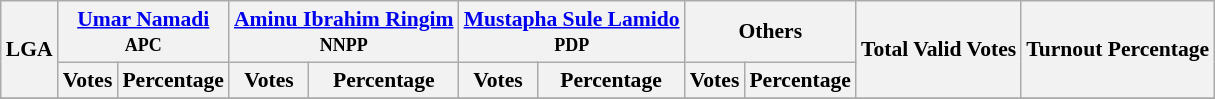<table class="wikitable sortable" style=" font-size: 90%">
<tr>
<th rowspan="2">LGA</th>
<th colspan="2"><a href='#'>Umar Namadi</a><br><small>APC</small></th>
<th colspan="2"><a href='#'>Aminu Ibrahim Ringim</a><br><small>NNPP</small></th>
<th colspan="2"><a href='#'>Mustapha Sule Lamido</a><br><small>PDP</small></th>
<th colspan="2">Others</th>
<th rowspan="2">Total Valid Votes</th>
<th rowspan="2">Turnout Percentage</th>
</tr>
<tr>
<th>Votes</th>
<th>Percentage</th>
<th>Votes</th>
<th>Percentage</th>
<th>Votes</th>
<th>Percentage</th>
<th>Votes</th>
<th>Percentage</th>
</tr>
<tr>
</tr>
<tr>
</tr>
<tr>
</tr>
<tr>
</tr>
<tr>
</tr>
<tr>
</tr>
<tr>
</tr>
<tr>
</tr>
<tr>
</tr>
<tr>
</tr>
<tr>
</tr>
<tr>
</tr>
<tr>
</tr>
<tr>
</tr>
<tr>
</tr>
<tr>
</tr>
<tr>
</tr>
<tr>
</tr>
<tr>
</tr>
<tr>
</tr>
<tr>
</tr>
<tr>
</tr>
<tr>
</tr>
<tr>
</tr>
<tr>
</tr>
<tr>
</tr>
<tr>
</tr>
<tr>
</tr>
<tr>
</tr>
<tr>
</tr>
</table>
